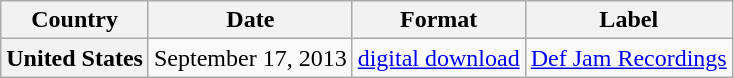<table class="wikitable plainrowheaders">
<tr>
<th scope="col">Country</th>
<th scope="col">Date</th>
<th scope="col">Format</th>
<th scope="col">Label</th>
</tr>
<tr>
<th scope="row">United States</th>
<td>September 17, 2013</td>
<td><a href='#'>digital download</a></td>
<td><a href='#'>Def Jam Recordings</a></td>
</tr>
</table>
